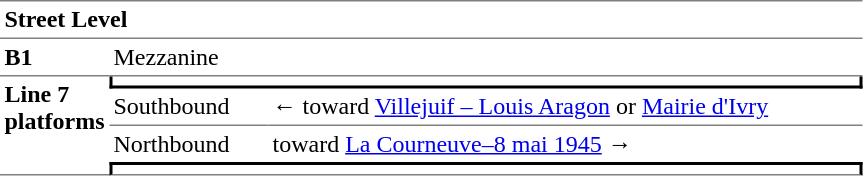<table cellspacing="0" cellpadding="3" border="0">
<tr>
<td colspan="3" style="border-bottom:solid 1px gray;border-top:solid 1px gray;" width="50" valign="top"><strong>Street Level</strong></td>
</tr>
<tr>
<td style="border-bottom:solid 1px gray;" width="50" valign="top"><strong>B1</strong></td>
<td colspan="2" style="border-bottom:solid 1px gray;" width="100" valign="top">Mezzanine</td>
</tr>
<tr>
<td rowspan="10" style="border-bottom:solid 1px gray;" width="50" valign="top"><strong>Line 7 platforms</strong></td>
<td colspan="2" style="border-right:solid 2px black;border-left:solid 2px black;border-bottom:solid 2px black;text-align:center;"></td>
</tr>
<tr>
<td style="border-bottom:solid 1px gray;" width="100">Southbound</td>
<td style="border-bottom:solid 1px gray;" width="390">←   toward <a href='#'>Villejuif – Louis Aragon</a> or <a href='#'>Mairie d'Ivry</a> </td>
</tr>
<tr>
<td>Northbound</td>
<td>   toward <a href='#'>La Courneuve–8 mai 1945</a>  →</td>
</tr>
<tr>
<td colspan="2" style="border-top:solid 2px black;border-right:solid 2px black;border-left:solid 2px black;border-bottom:solid 1px gray;text-align:center;"></td>
</tr>
</table>
